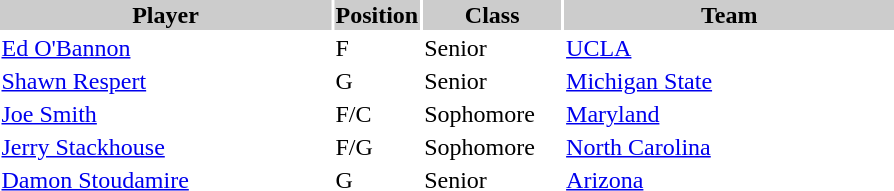<table style="width:600px" "border:'1' 'solid' 'gray'">
<tr>
<th bgcolor="#CCCCCC" style="width:40%">Player</th>
<th bgcolor="#CCCCCC" style="width:4%">Position</th>
<th bgcolor="#CCCCCC" style="width:16%">Class</th>
<th bgcolor="#CCCCCC" style="width:40%">Team</th>
</tr>
<tr>
<td><a href='#'>Ed O'Bannon</a></td>
<td>F</td>
<td>Senior</td>
<td><a href='#'>UCLA</a></td>
</tr>
<tr>
<td><a href='#'>Shawn Respert</a></td>
<td>G</td>
<td>Senior</td>
<td><a href='#'>Michigan State</a></td>
</tr>
<tr>
<td><a href='#'>Joe Smith</a></td>
<td>F/C</td>
<td>Sophomore</td>
<td><a href='#'>Maryland</a></td>
</tr>
<tr>
<td><a href='#'>Jerry Stackhouse</a></td>
<td>F/G</td>
<td>Sophomore</td>
<td><a href='#'>North Carolina</a></td>
</tr>
<tr>
<td><a href='#'>Damon Stoudamire</a></td>
<td>G</td>
<td>Senior</td>
<td><a href='#'>Arizona</a></td>
</tr>
</table>
